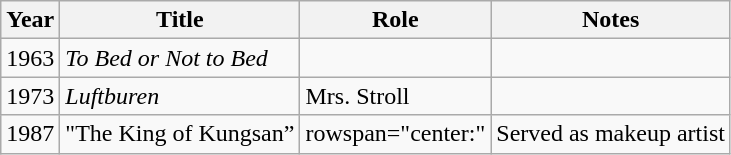<table class="wikitable sortable">
<tr>
<th>Year</th>
<th>Title</th>
<th>Role</th>
<th class="unsortable">Notes</th>
</tr>
<tr>
<td>1963</td>
<td><em>To Bed or Not to Bed</em></td>
<td></td>
<td></td>
</tr>
<tr>
<td>1973</td>
<td><em>Luftburen</em></td>
<td>Mrs. Stroll</td>
<td></td>
</tr>
<tr>
<td>1987</td>
<td>"The King of Kungsan”</td>
<td>rowspan="center:" </td>
<td>Served as makeup artist</td>
</tr>
</table>
